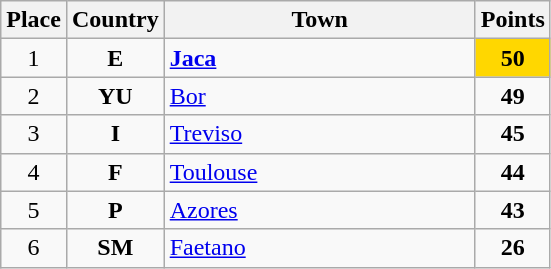<table class="wikitable" style="text-align;">
<tr>
<th width="25">Place</th>
<th width="25">Country</th>
<th width="200">Town</th>
<th width="25">Points</th>
</tr>
<tr>
<td align="center">1</td>
<td align="center"><strong>E</strong></td>
<td align="left"><strong><a href='#'>Jaca</a></strong></td>
<td align="center"; style="background-color:gold;"><strong>50</strong></td>
</tr>
<tr>
<td align="center">2</td>
<td align="center"><strong>YU</strong></td>
<td align="left"><a href='#'>Bor</a></td>
<td align="center"><strong>49</strong></td>
</tr>
<tr>
<td align="center">3</td>
<td align="center"><strong>I</strong></td>
<td align="left"><a href='#'>Treviso</a></td>
<td align="center"><strong>45</strong></td>
</tr>
<tr>
<td align="center">4</td>
<td align="center"><strong>F</strong></td>
<td align="left"><a href='#'>Toulouse</a></td>
<td align="center"><strong>44</strong></td>
</tr>
<tr>
<td align="center">5</td>
<td align="center"><strong>P</strong></td>
<td align="left"><a href='#'>Azores</a></td>
<td align="center"><strong>43</strong></td>
</tr>
<tr>
<td align="center">6</td>
<td align="center"><strong>SM</strong></td>
<td align="left"><a href='#'>Faetano</a></td>
<td align="center"><strong>26</strong></td>
</tr>
</table>
